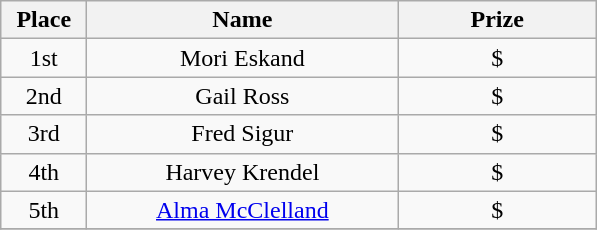<table class="wikitable">
<tr>
<th width="50">Place</th>
<th width="200">Name</th>
<th width="125">Prize</th>
</tr>
<tr>
<td align = "center">1st</td>
<td align = "center">Mori Eskand</td>
<td align = "center">$</td>
</tr>
<tr>
<td align = "center">2nd</td>
<td align = "center">Gail Ross</td>
<td align = "center">$</td>
</tr>
<tr>
<td align = "center">3rd</td>
<td align = "center">Fred Sigur</td>
<td align = "center">$</td>
</tr>
<tr>
<td align = "center">4th</td>
<td align = "center">Harvey Krendel</td>
<td align = "center">$</td>
</tr>
<tr>
<td align = "center">5th</td>
<td align = "center"><a href='#'>Alma McClelland</a></td>
<td align = "center">$</td>
</tr>
<tr>
</tr>
</table>
